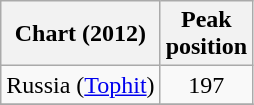<table class="wikitable plainrowheaders" style="text-align:center">
<tr>
<th>Chart (2012)</th>
<th>Peak<br>position</th>
</tr>
<tr>
<td>Russia (<a href='#'>Tophit</a>)</td>
<td style="text-align:center;">197</td>
</tr>
<tr>
</tr>
</table>
